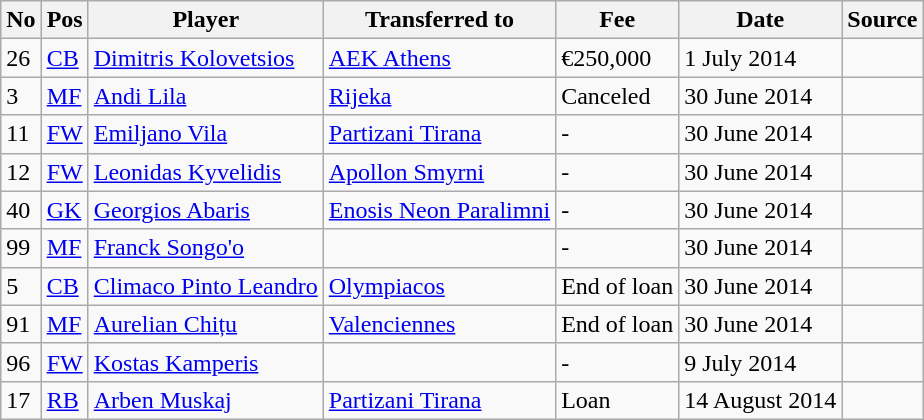<table class="wikitable">
<tr>
<th>No</th>
<th>Pos</th>
<th>Player</th>
<th>Transferred to</th>
<th>Fee</th>
<th>Date</th>
<th>Source</th>
</tr>
<tr>
<td>26</td>
<td><a href='#'>CB</a></td>
<td><a href='#'>Dimitris Kolovetsios</a></td>
<td><a href='#'>AEK Athens</a></td>
<td>€250,000</td>
<td>1 July 2014</td>
<td></td>
</tr>
<tr>
<td>3</td>
<td><a href='#'>MF</a></td>
<td><a href='#'>Andi Lila</a></td>
<td><a href='#'>Rijeka</a></td>
<td>Canceled</td>
<td>30 June 2014</td>
<td></td>
</tr>
<tr>
<td>11</td>
<td><a href='#'>FW</a></td>
<td><a href='#'>Emiljano Vila</a></td>
<td><a href='#'>Partizani Tirana</a></td>
<td>-</td>
<td>30 June 2014</td>
<td></td>
</tr>
<tr>
<td>12</td>
<td><a href='#'>FW</a></td>
<td><a href='#'>Leonidas Kyvelidis</a></td>
<td><a href='#'>Apollon Smyrni</a></td>
<td>-</td>
<td>30 June 2014</td>
<td></td>
</tr>
<tr>
<td>40</td>
<td><a href='#'>GK</a></td>
<td><a href='#'>Georgios Abaris</a></td>
<td><a href='#'>Enosis Neon Paralimni</a></td>
<td>-</td>
<td>30 June 2014</td>
<td></td>
</tr>
<tr>
<td>99</td>
<td><a href='#'>MF</a></td>
<td><a href='#'>Franck Songo'o</a></td>
<td></td>
<td>-</td>
<td>30 June 2014</td>
<td></td>
</tr>
<tr>
<td>5</td>
<td><a href='#'>CB</a></td>
<td><a href='#'>Climaco Pinto Leandro</a></td>
<td><a href='#'>Olympiacos</a></td>
<td>End of loan</td>
<td>30 June 2014</td>
<td></td>
</tr>
<tr>
<td>91</td>
<td><a href='#'>MF</a></td>
<td><a href='#'>Aurelian Chițu</a></td>
<td><a href='#'>Valenciennes</a></td>
<td>End of loan</td>
<td>30 June 2014</td>
<td></td>
</tr>
<tr>
<td>96</td>
<td><a href='#'>FW</a></td>
<td><a href='#'>Kostas Kamperis</a></td>
<td></td>
<td>-</td>
<td>9 July 2014</td>
<td></td>
</tr>
<tr>
<td>17</td>
<td><a href='#'>RB</a></td>
<td><a href='#'>Arben Muskaj</a></td>
<td><a href='#'>Partizani Tirana</a></td>
<td>Loan</td>
<td>14 August 2014</td>
<td></td>
</tr>
</table>
